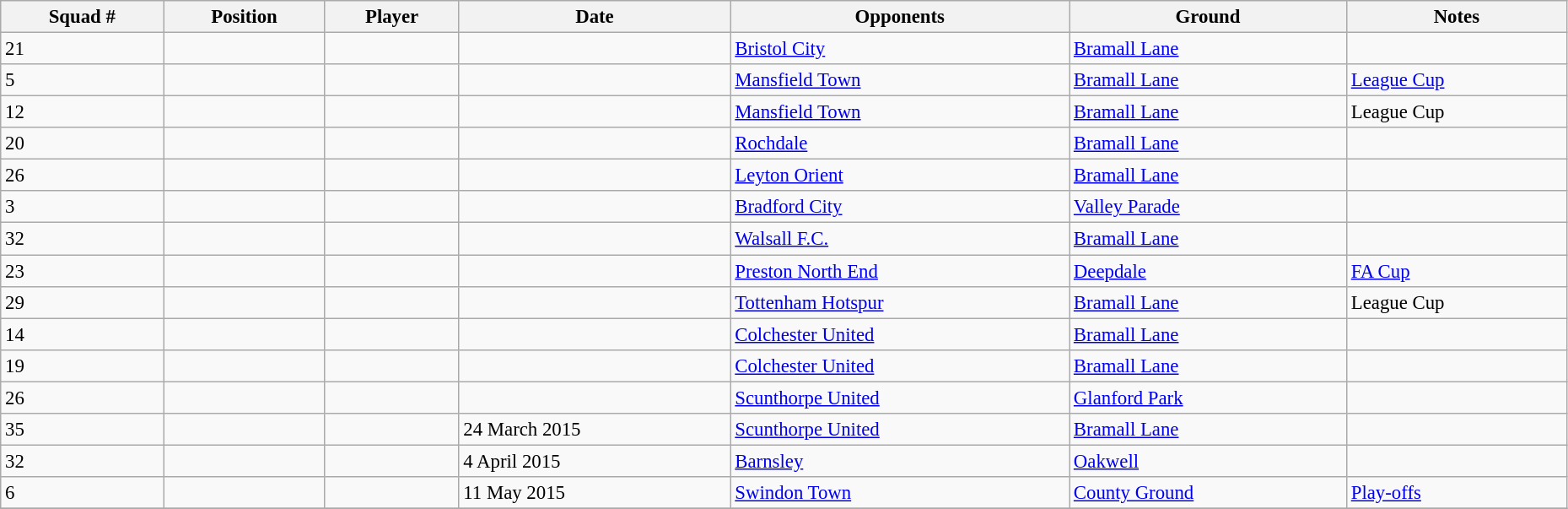<table width=98% class="wikitable sortable" style="text-align:center; font-size:95%; text-align:left">
<tr>
<th>Squad #</th>
<th>Position</th>
<th>Player</th>
<th>Date</th>
<th>Opponents</th>
<th>Ground</th>
<th>Notes</th>
</tr>
<tr>
<td>21</td>
<td></td>
<td></td>
<td></td>
<td><a href='#'>Bristol City</a></td>
<td><a href='#'>Bramall Lane</a></td>
<td></td>
</tr>
<tr>
<td>5</td>
<td></td>
<td></td>
<td></td>
<td><a href='#'>Mansfield Town</a></td>
<td><a href='#'>Bramall Lane</a></td>
<td><a href='#'>League Cup</a></td>
</tr>
<tr>
<td>12</td>
<td></td>
<td></td>
<td></td>
<td><a href='#'>Mansfield Town</a></td>
<td><a href='#'>Bramall Lane</a></td>
<td>League Cup</td>
</tr>
<tr>
<td>20</td>
<td></td>
<td></td>
<td></td>
<td><a href='#'>Rochdale</a></td>
<td><a href='#'>Bramall Lane</a></td>
<td></td>
</tr>
<tr>
<td>26</td>
<td></td>
<td></td>
<td></td>
<td><a href='#'>Leyton Orient</a></td>
<td><a href='#'>Bramall Lane</a></td>
<td></td>
</tr>
<tr>
<td>3</td>
<td></td>
<td></td>
<td></td>
<td><a href='#'>Bradford City</a></td>
<td><a href='#'>Valley Parade</a></td>
<td></td>
</tr>
<tr>
<td>32</td>
<td></td>
<td></td>
<td></td>
<td><a href='#'>Walsall F.C.</a></td>
<td><a href='#'>Bramall Lane</a></td>
<td></td>
</tr>
<tr>
<td>23</td>
<td></td>
<td></td>
<td></td>
<td><a href='#'>Preston North End</a></td>
<td><a href='#'>Deepdale</a></td>
<td><a href='#'>FA Cup</a></td>
</tr>
<tr>
<td>29</td>
<td></td>
<td></td>
<td></td>
<td><a href='#'>Tottenham Hotspur</a></td>
<td><a href='#'>Bramall Lane</a></td>
<td>League Cup</td>
</tr>
<tr>
<td>14</td>
<td></td>
<td></td>
<td></td>
<td><a href='#'>Colchester United</a></td>
<td><a href='#'>Bramall Lane</a></td>
<td></td>
</tr>
<tr>
<td>19</td>
<td></td>
<td></td>
<td></td>
<td><a href='#'>Colchester United</a></td>
<td><a href='#'>Bramall Lane</a></td>
<td></td>
</tr>
<tr>
<td>26</td>
<td></td>
<td></td>
<td></td>
<td><a href='#'>Scunthorpe United</a></td>
<td><a href='#'>Glanford Park</a></td>
<td></td>
</tr>
<tr>
<td>35</td>
<td></td>
<td></td>
<td>24 March 2015</td>
<td><a href='#'>Scunthorpe United</a></td>
<td><a href='#'>Bramall Lane</a></td>
<td></td>
</tr>
<tr>
<td>32</td>
<td></td>
<td></td>
<td>4 April 2015</td>
<td><a href='#'>Barnsley</a></td>
<td><a href='#'>Oakwell</a></td>
<td></td>
</tr>
<tr>
<td>6</td>
<td></td>
<td></td>
<td>11 May 2015</td>
<td><a href='#'>Swindon Town</a></td>
<td><a href='#'>County Ground</a></td>
<td><a href='#'>Play-offs</a></td>
</tr>
<tr>
</tr>
</table>
